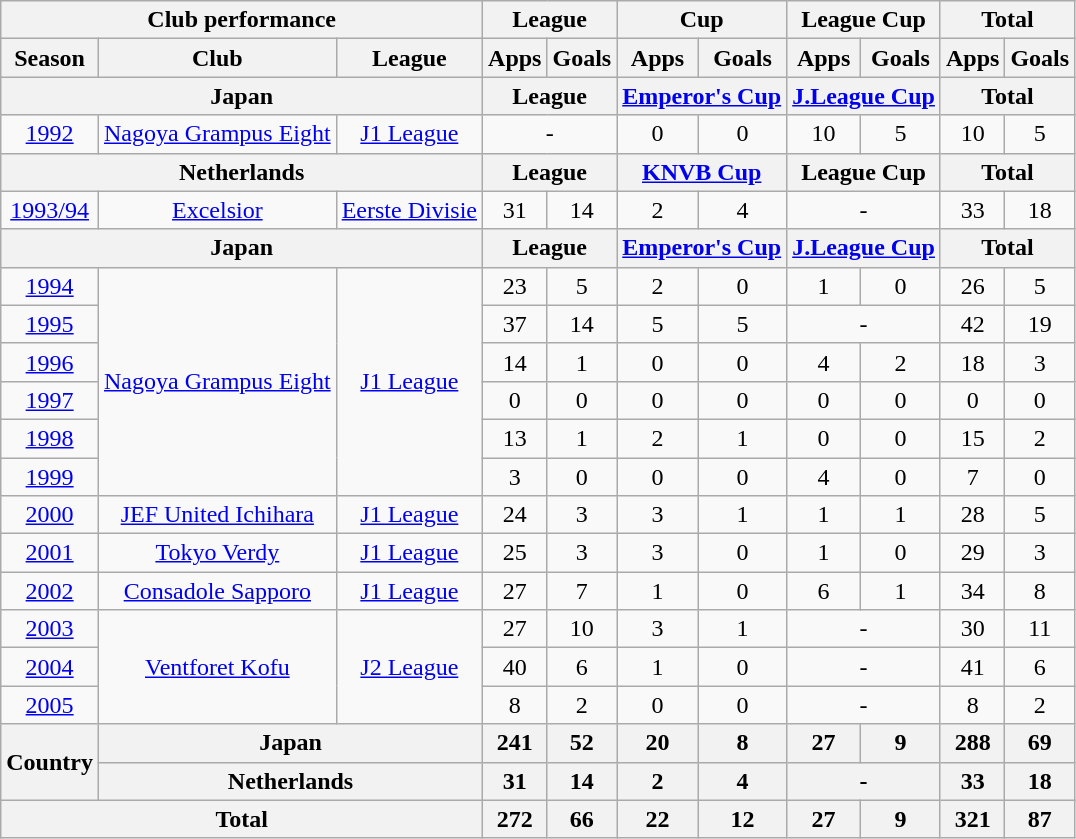<table class="wikitable" style="text-align:center;">
<tr>
<th colspan=3>Club performance</th>
<th colspan=2>League</th>
<th colspan=2>Cup</th>
<th colspan=2>League Cup</th>
<th colspan=2>Total</th>
</tr>
<tr>
<th>Season</th>
<th>Club</th>
<th>League</th>
<th>Apps</th>
<th>Goals</th>
<th>Apps</th>
<th>Goals</th>
<th>Apps</th>
<th>Goals</th>
<th>Apps</th>
<th>Goals</th>
</tr>
<tr>
<th colspan=3>Japan</th>
<th colspan=2>League</th>
<th colspan=2><a href='#'>Emperor's Cup</a></th>
<th colspan=2><a href='#'>J.League Cup</a></th>
<th colspan=2>Total</th>
</tr>
<tr>
<td><a href='#'>1992</a></td>
<td><a href='#'>Nagoya Grampus Eight</a></td>
<td><a href='#'>J1 League</a></td>
<td colspan=2>-</td>
<td>0</td>
<td>0</td>
<td>10</td>
<td>5</td>
<td>10</td>
<td>5</td>
</tr>
<tr>
<th colspan=3>Netherlands</th>
<th colspan=2>League</th>
<th colspan=2><a href='#'>KNVB Cup</a></th>
<th colspan=2>League Cup</th>
<th colspan=2>Total</th>
</tr>
<tr>
<td><a href='#'>1993/94</a></td>
<td><a href='#'>Excelsior</a></td>
<td><a href='#'>Eerste Divisie</a></td>
<td>31</td>
<td>14</td>
<td>2</td>
<td>4</td>
<td colspan=2>-</td>
<td>33</td>
<td>18</td>
</tr>
<tr>
<th colspan=3>Japan</th>
<th colspan=2>League</th>
<th colspan=2><a href='#'>Emperor's Cup</a></th>
<th colspan=2><a href='#'>J.League Cup</a></th>
<th colspan=2>Total</th>
</tr>
<tr>
<td><a href='#'>1994</a></td>
<td rowspan=6><a href='#'>Nagoya Grampus Eight</a></td>
<td rowspan=6><a href='#'>J1 League</a></td>
<td>23</td>
<td>5</td>
<td>2</td>
<td>0</td>
<td>1</td>
<td>0</td>
<td>26</td>
<td>5</td>
</tr>
<tr>
<td><a href='#'>1995</a></td>
<td>37</td>
<td>14</td>
<td>5</td>
<td>5</td>
<td colspan=2>-</td>
<td>42</td>
<td>19</td>
</tr>
<tr>
<td><a href='#'>1996</a></td>
<td>14</td>
<td>1</td>
<td>0</td>
<td>0</td>
<td>4</td>
<td>2</td>
<td>18</td>
<td>3</td>
</tr>
<tr>
<td><a href='#'>1997</a></td>
<td>0</td>
<td>0</td>
<td>0</td>
<td>0</td>
<td>0</td>
<td>0</td>
<td>0</td>
<td>0</td>
</tr>
<tr>
<td><a href='#'>1998</a></td>
<td>13</td>
<td>1</td>
<td>2</td>
<td>1</td>
<td>0</td>
<td>0</td>
<td>15</td>
<td>2</td>
</tr>
<tr>
<td><a href='#'>1999</a></td>
<td>3</td>
<td>0</td>
<td>0</td>
<td>0</td>
<td>4</td>
<td>0</td>
<td>7</td>
<td>0</td>
</tr>
<tr>
<td><a href='#'>2000</a></td>
<td><a href='#'>JEF United Ichihara</a></td>
<td><a href='#'>J1 League</a></td>
<td>24</td>
<td>3</td>
<td>3</td>
<td>1</td>
<td>1</td>
<td>1</td>
<td>28</td>
<td>5</td>
</tr>
<tr>
<td><a href='#'>2001</a></td>
<td><a href='#'>Tokyo Verdy</a></td>
<td><a href='#'>J1 League</a></td>
<td>25</td>
<td>3</td>
<td>3</td>
<td>0</td>
<td>1</td>
<td>0</td>
<td>29</td>
<td>3</td>
</tr>
<tr>
<td><a href='#'>2002</a></td>
<td><a href='#'>Consadole Sapporo</a></td>
<td><a href='#'>J1 League</a></td>
<td>27</td>
<td>7</td>
<td>1</td>
<td>0</td>
<td>6</td>
<td>1</td>
<td>34</td>
<td>8</td>
</tr>
<tr>
<td><a href='#'>2003</a></td>
<td rowspan=3><a href='#'>Ventforet Kofu</a></td>
<td rowspan=3><a href='#'>J2 League</a></td>
<td>27</td>
<td>10</td>
<td>3</td>
<td>1</td>
<td colspan=2>-</td>
<td>30</td>
<td>11</td>
</tr>
<tr>
<td><a href='#'>2004</a></td>
<td>40</td>
<td>6</td>
<td>1</td>
<td>0</td>
<td colspan=2>-</td>
<td>41</td>
<td>6</td>
</tr>
<tr>
<td><a href='#'>2005</a></td>
<td>8</td>
<td>2</td>
<td>0</td>
<td>0</td>
<td colspan=2>-</td>
<td>8</td>
<td>2</td>
</tr>
<tr>
<th rowspan=2>Country</th>
<th colspan=2>Japan</th>
<th>241</th>
<th>52</th>
<th>20</th>
<th>8</th>
<th>27</th>
<th>9</th>
<th>288</th>
<th>69</th>
</tr>
<tr>
<th colspan=2>Netherlands</th>
<th>31</th>
<th>14</th>
<th>2</th>
<th>4</th>
<th colspan=2>-</th>
<th>33</th>
<th>18</th>
</tr>
<tr>
<th colspan=3>Total</th>
<th>272</th>
<th>66</th>
<th>22</th>
<th>12</th>
<th>27</th>
<th>9</th>
<th>321</th>
<th>87</th>
</tr>
</table>
